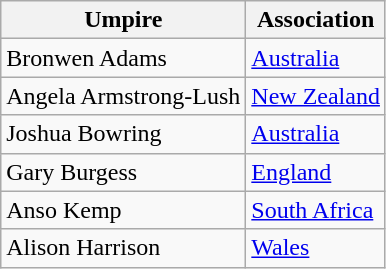<table class="wikitable collapsible">
<tr>
<th>Umpire</th>
<th>Association</th>
</tr>
<tr>
<td>Bronwen Adams</td>
<td><a href='#'>Australia</a></td>
</tr>
<tr>
<td>Angela Armstrong-Lush</td>
<td><a href='#'>New Zealand</a></td>
</tr>
<tr>
<td>Joshua Bowring</td>
<td><a href='#'>Australia</a></td>
</tr>
<tr>
<td>Gary Burgess</td>
<td><a href='#'>England</a></td>
</tr>
<tr>
<td>Anso Kemp</td>
<td><a href='#'>South Africa</a></td>
</tr>
<tr>
<td>Alison Harrison</td>
<td><a href='#'>Wales</a></td>
</tr>
</table>
